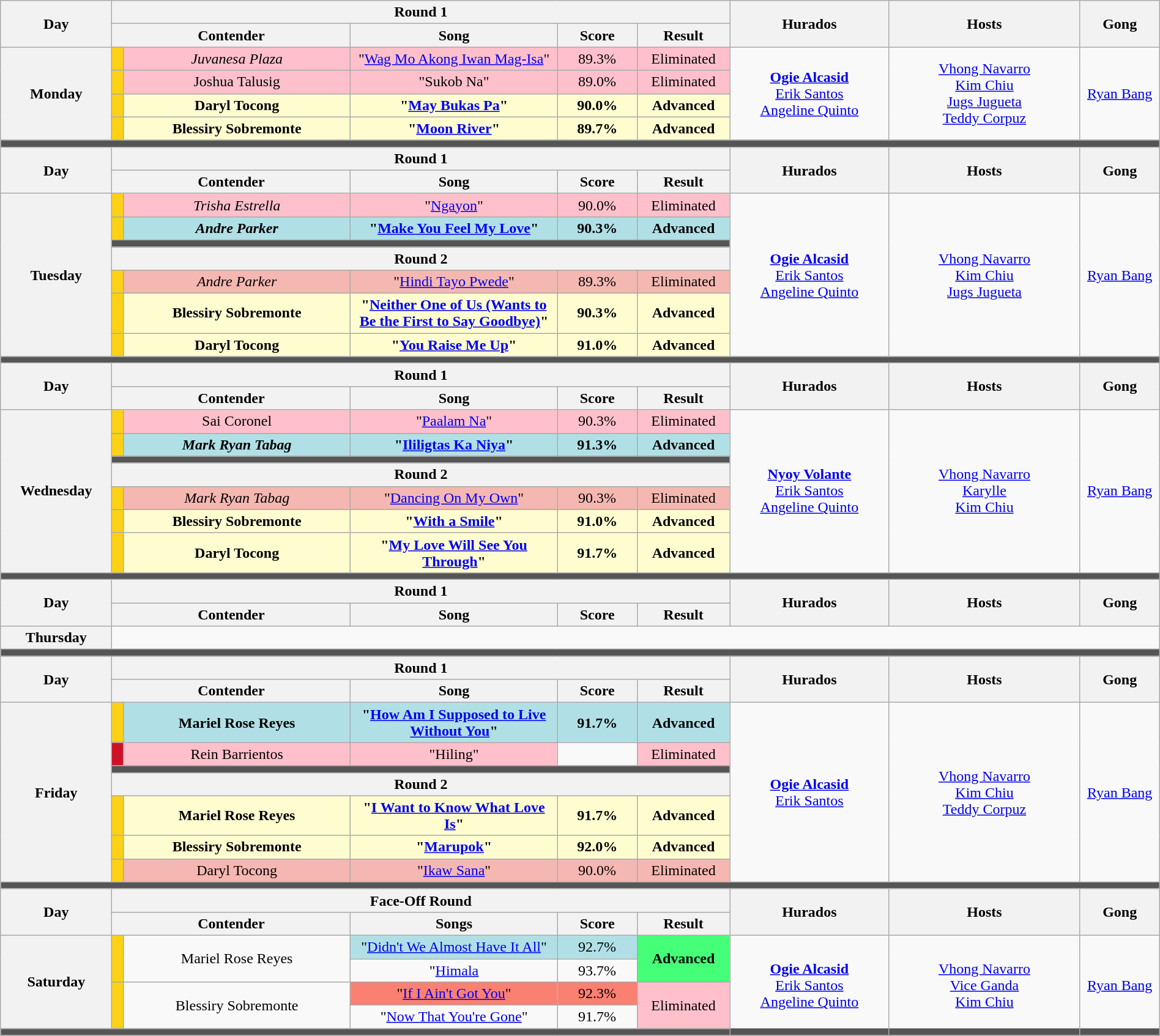<table class="wikitable mw-collapsible mw-collapsed" style="text-align:center; width:100%;">
<tr>
<th rowspan="2" width="07%">Day</th>
<th colspan="5">Round 1</th>
<th rowspan="2" width="10%">Hurados</th>
<th rowspan="2" width="12%">Hosts</th>
<th rowspan="2" width="05%">Gong</th>
</tr>
<tr>
<th width="15%"  colspan=2>Contender</th>
<th width="13%">Song</th>
<th width="05%">Score</th>
<th width="05%">Result</th>
</tr>
<tr>
<th rowspan="4">Monday<br><small></small></th>
<th style="background-color:#FCD116;"></th>
<td style="background:pink;"><em>Juvanesa Plaza</em></td>
<td style="background:pink;">"<a href='#'>Wag Mo Akong Iwan Mag-Isa</a>"</td>
<td style="background:pink;">89.3%</td>
<td style="background:pink;">Eliminated</td>
<td rowspan="4"><strong><a href='#'>Ogie Alcasid</a></strong><br><a href='#'>Erik Santos</a><br><a href='#'>Angeline Quinto</a></td>
<td rowspan="4"><a href='#'>Vhong Navarro</a><br><a href='#'>Kim Chiu</a><br><a href='#'>Jugs Jugueta</a><br><a href='#'>Teddy Corpuz</a></td>
<td rowspan="4"><a href='#'>Ryan Bang</a></td>
</tr>
<tr>
<th style="background-color:#FCD116;"></th>
<td style="background:pink;">Joshua Talusig</td>
<td style="background:pink;">"Sukob Na"</td>
<td style="background:pink;">89.0%</td>
<td style="background:pink;">Eliminated</td>
</tr>
<tr>
<th style="background-color:#FCD116;"></th>
<td style="background:#FFFDD0;"><strong>Daryl Tocong</strong></td>
<td style="background:#FFFDD0;"><strong>"<a href='#'>May Bukas Pa</a>"</strong></td>
<td style="background:#FFFDD0;"><strong>90.0%</strong></td>
<td style="background:#FFFDD0;"><strong>Advanced</strong></td>
</tr>
<tr>
<th style="background-color:#FCD116;"></th>
<td style="background:#FFFDD0;"><strong>Blessiry Sobremonte</strong></td>
<td style="background:#FFFDD0;"><strong>"<a href='#'>Moon River</a>"</strong></td>
<td style="background:#FFFDD0;"><strong>89.7%</strong></td>
<td style="background:#FFFDD0;"><strong>Advanced</strong></td>
</tr>
<tr>
<th colspan="12" style="background:#555;"></th>
</tr>
<tr>
<th rowspan="2" width="07%">Day</th>
<th colspan="5">Round 1</th>
<th rowspan="2" width="10%">Hurados</th>
<th rowspan="2" width="12%">Hosts</th>
<th rowspan="2" width="05%">Gong</th>
</tr>
<tr>
<th width="15%"  colspan=2>Contender</th>
<th width="13%">Song</th>
<th width="05%">Score</th>
<th width="05%">Result</th>
</tr>
<tr>
<th rowspan="7">Tuesday<br><small></small></th>
<th style="background-color:#FCD116;"></th>
<td style="background:pink;"><em>Trisha Estrella</em></td>
<td style="background:pink;">"<a href='#'>Ngayon</a>"</td>
<td style="background:pink;">90.0%</td>
<td style="background:pink;">Eliminated</td>
<td rowspan="7"><strong><a href='#'>Ogie Alcasid</a></strong><br><a href='#'>Erik Santos</a><br><a href='#'>Angeline Quinto</a></td>
<td rowspan="7"><a href='#'>Vhong Navarro</a><br><a href='#'>Kim Chiu</a><br><a href='#'>Jugs Jugueta</a></td>
<td rowspan="7"><a href='#'>Ryan Bang</a></td>
</tr>
<tr>
<th style="background-color:#FCD116;"></th>
<td style="background:#B0E0E6;"><strong><em>Andre Parker</em></strong></td>
<td style="background:#B0E0E6;"><strong>"<a href='#'>Make You Feel My Love</a>"</strong></td>
<td style="background:#B0E0E6;"><strong>90.3%</strong></td>
<td style="background:#B0E0E6;"><strong>Advanced</strong></td>
</tr>
<tr>
<th colspan="5" style="background:#555;"></th>
</tr>
<tr>
<th colspan="5">Round 2</th>
</tr>
<tr>
<th style="background-color:#FCD116;"></th>
<td style="background:#F5B7B1;"><em>Andre Parker</em></td>
<td style="background:#F5B7B1;">"<a href='#'>Hindi Tayo Pwede</a>"</td>
<td style="background:#F5B7B1;">89.3%</td>
<td style="background:#F5B7B1;">Eliminated</td>
</tr>
<tr>
<th style="background-color:#FCD116;"></th>
<td style="background:#FFFDD0;"><strong>Blessiry Sobremonte</strong></td>
<td style="background:#FFFDD0;"><strong>"<a href='#'>Neither One of Us (Wants to Be the First to Say Goodbye)</a>"</strong></td>
<td style="background:#FFFDD0;"><strong>90.3%</strong></td>
<td style="background:#FFFDD0;"><strong>Advanced</strong></td>
</tr>
<tr>
<th style="background-color:#FCD116;"></th>
<td style="background:#FFFDD0;"><strong>Daryl Tocong</strong></td>
<td style="background:#FFFDD0;"><strong>"<a href='#'>You Raise Me Up</a>"</strong></td>
<td style="background:#FFFDD0;"><strong>91.0%</strong></td>
<td style="background:#FFFDD0;"><strong>Advanced</strong></td>
</tr>
<tr>
<th colspan="12" style="background:#555;"></th>
</tr>
<tr>
<th rowspan="2" width="07%">Day</th>
<th colspan="5">Round 1</th>
<th rowspan="2" width="10%">Hurados</th>
<th rowspan="2" width="12%">Hosts</th>
<th rowspan="2" width="05%">Gong</th>
</tr>
<tr>
<th width="15%"  colspan=2>Contender</th>
<th width="13%">Song</th>
<th width="05%">Score</th>
<th width="05%">Result</th>
</tr>
<tr>
<th rowspan="7">Wednesday<br><small></small></th>
<th style="background-color:#FCD116;"></th>
<td style="background:pink;">Sai Coronel</td>
<td style="background:pink;">"<a href='#'>Paalam Na</a>"</td>
<td style="background:pink;">90.3%</td>
<td style="background:pink;">Eliminated</td>
<td rowspan="7"><strong><a href='#'>Nyoy Volante</a></strong><br><a href='#'>Erik Santos</a><br><a href='#'>Angeline Quinto</a></td>
<td rowspan="7"><a href='#'>Vhong Navarro</a><br><a href='#'>Karylle</a><br><a href='#'>Kim Chiu</a></td>
<td rowspan="7"><a href='#'>Ryan Bang</a></td>
</tr>
<tr>
<th style="background-color:#FCD116;"></th>
<td style="background:#B0E0E6;"><strong><em>Mark Ryan Tabag</em></strong></td>
<td style="background:#B0E0E6;"><strong>"<a href='#'>Ililigtas Ka Niya</a>"</strong></td>
<td style="background:#B0E0E6;"><strong>91.3%</strong></td>
<td style="background:#B0E0E6;"><strong>Advanced</strong></td>
</tr>
<tr>
<th colspan="5" style="background:#555;"></th>
</tr>
<tr>
<th colspan="5">Round 2</th>
</tr>
<tr>
<th style="background-color:#FCD116;"></th>
<td style="background:#F5B7B1;"><em>Mark Ryan Tabag</em></td>
<td style="background:#F5B7B1;">"<a href='#'>Dancing On My Own</a>"</td>
<td style="background:#F5B7B1;">90.3%</td>
<td style="background:#F5B7B1;">Eliminated</td>
</tr>
<tr>
<th style="background-color:#FCD116;"></th>
<td style="background:#FFFDD0;"><strong>Blessiry Sobremonte</strong></td>
<td style="background:#FFFDD0;"><strong>"<a href='#'>With a Smile</a>"</strong></td>
<td style="background:#FFFDD0;"><strong>91.0%</strong></td>
<td style="background:#FFFDD0;"><strong>Advanced</strong></td>
</tr>
<tr>
<th style="background-color:#FCD116;"></th>
<td style="background:#FFFDD0;"><strong>Daryl Tocong</strong></td>
<td style="background:#FFFDD0;"><strong>"<a href='#'>My Love Will See You Through</a>"</strong></td>
<td style="background:#FFFDD0;"><strong>91.7%</strong></td>
<td style="background:#FFFDD0;"><strong>Advanced</strong></td>
</tr>
<tr>
<th colspan="10" style="background:#555;"></th>
</tr>
<tr>
<th rowspan="2" width="07%">Day</th>
<th colspan="5">Round 1</th>
<th rowspan="2" width="10%">Hurados</th>
<th rowspan="2" width="12%">Hosts</th>
<th rowspan="2" width="05%">Gong</th>
</tr>
<tr>
<th width="15%"  colspan=2>Contender</th>
<th width="13%">Song</th>
<th width="05%">Score</th>
<th width="05%">Result</th>
</tr>
<tr>
<th rowspan="1">Thursday<br><small></small></th>
<td colspan="8" style="background-color:#__;"></td>
</tr>
<tr>
<th colspan="10" style="background:#555;"></th>
</tr>
<tr>
<th rowspan="2" width="07%">Day</th>
<th colspan="5">Round 1</th>
<th rowspan="2" width="10%">Hurados</th>
<th rowspan="2" width="12%">Hosts</th>
<th rowspan="2" width="05%">Gong</th>
</tr>
<tr>
<th width="15%"  colspan=2>Contender</th>
<th width="13%">Song</th>
<th width="05%">Score</th>
<th width="05%">Result</th>
</tr>
<tr>
<th rowspan="7">Friday<br><small></small></th>
<th style="background-color:#FCD116;"></th>
<td style="background:#B0E0E6;"><strong>Mariel Rose Reyes</strong></td>
<td style="background:#B0E0E6;"><strong>"<a href='#'>How Am I Supposed to Live Without You</a>"</strong></td>
<td style="background:#B0E0E6;"><strong>91.7%</strong></td>
<td style="background:#B0E0E6;"><strong>Advanced</strong></td>
<td rowspan="7"><strong><a href='#'>Ogie Alcasid</a></strong><br><a href='#'>Erik Santos</a></td>
<td rowspan="7"><a href='#'>Vhong Navarro</a><br><a href='#'>Kim Chiu</a><br><a href='#'>Teddy Corpuz</a></td>
<td rowspan="7"><a href='#'>Ryan Bang</a></td>
</tr>
<tr>
<th style="background-color:#CE1126;"></th>
<td style="background:pink;">Rein Barrientos</td>
<td style="background:pink;">"Hiling"</td>
<td></td>
<td style="background:pink;">Eliminated</td>
</tr>
<tr>
<th colspan="5" style="background:#555;"></th>
</tr>
<tr>
<th colspan="5">Round 2</th>
</tr>
<tr>
<th style="background-color:#FCD116;"></th>
<td style="background:#FFFDD0;"><strong>Mariel Rose Reyes</strong></td>
<td style="background:#FFFDD0;"><strong>"<a href='#'>I Want to Know What Love Is</a>"</strong></td>
<td style="background:#FFFDD0;"><strong>91.7%</strong></td>
<td style="background:#FFFDD0;"><strong>Advanced</strong></td>
</tr>
<tr>
<th style="background-color:#FCD116;"></th>
<td style="background:#FFFDD0;"><strong>Blessiry Sobremonte</strong></td>
<td style="background:#FFFDD0;"><strong>"<a href='#'>Marupok</a>"</strong></td>
<td style="background:#FFFDD0;"><strong>92.0%</strong></td>
<td style="background:#FFFDD0;"><strong>Advanced</strong></td>
</tr>
<tr>
<th style="background-color:#FCD116;"></th>
<td style="background:#F5B7B1;">Daryl Tocong</td>
<td style="background:#F5B7B1;">"<a href='#'>Ikaw Sana</a>"</td>
<td style="background:#F5B7B1;">90.0%</td>
<td style="background:#F5B7B1;">Eliminated</td>
</tr>
<tr>
<th colspan="10" style="background:#555;"></th>
</tr>
<tr>
<th rowspan="2" width="07%">Day</th>
<th colspan="5">Face-Off Round</th>
<th rowspan="2" width="10%">Hurados</th>
<th rowspan="2" width="12%">Hosts</th>
<th rowspan="2" width="05%">Gong</th>
</tr>
<tr>
<th width="15%"  colspan=2>Contender</th>
<th width="13%">Songs</th>
<th width="05%">Score</th>
<th width="05%">Result</th>
</tr>
<tr>
<th rowspan="4">Saturday<br><small></small></th>
<th rowspan="2" style="background:#FCD116;"></th>
<td rowspan="2" style="background:#_;">Mariel Rose Reyes</td>
<td style="background:#B0E0E6;">"<a href='#'>Didn't We Almost Have It All</a>"</td>
<td style="background:#B0E0E6;">92.7%</td>
<td rowspan="2" style="background:#44ff77;"><strong>Advanced</strong></td>
<td rowspan="7"><strong><a href='#'>Ogie Alcasid</a></strong><br><a href='#'>Erik Santos</a><br><a href='#'>Angeline Quinto</a></td>
<td rowspan="7"><a href='#'>Vhong Navarro</a><br><a href='#'>Vice Ganda</a><br><a href='#'>Kim Chiu</a></td>
<td rowspan="7"><a href='#'>Ryan Bang</a></td>
</tr>
<tr>
<td>"<a href='#'>Himala</a></td>
<td>93.7%</td>
</tr>
<tr>
<th rowspan="2" style="background:#FCD116;"></th>
<td rowspan="2" style="background:#_;">Blessiry Sobremonte</td>
<td style="background:salmon;">"<a href='#'>If I Ain't Got You</a>"</td>
<td style="background:salmon;">92.3%</td>
<td rowspan="2" style="background:pink;">Eliminated</td>
</tr>
<tr>
<td>"<a href='#'>Now That You're Gone</a>"</td>
<td>91.7%</td>
</tr>
<tr>
<th colspan="10" style="background:#555;"></th>
</tr>
</table>
